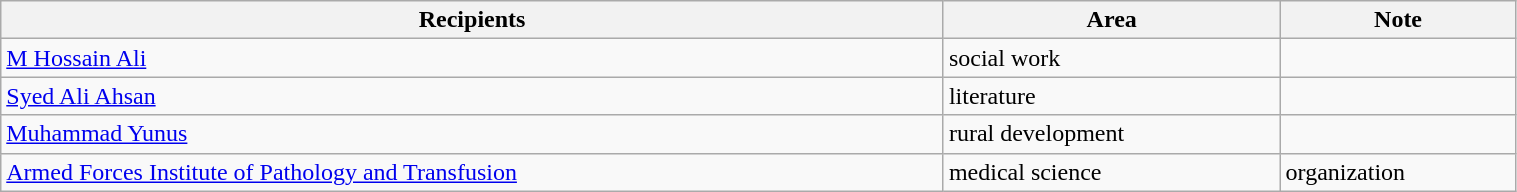<table class="wikitable" style="width:80%;">
<tr>
<th>Recipients</th>
<th>Area</th>
<th>Note</th>
</tr>
<tr>
<td><a href='#'>M Hossain Ali</a></td>
<td>social work</td>
<td></td>
</tr>
<tr>
<td><a href='#'>Syed Ali Ahsan</a></td>
<td>literature</td>
<td></td>
</tr>
<tr>
<td><a href='#'>Muhammad Yunus</a></td>
<td>rural development</td>
<td></td>
</tr>
<tr>
<td><a href='#'>Armed Forces Institute of Pathology and Transfusion</a></td>
<td>medical science</td>
<td>organization</td>
</tr>
</table>
